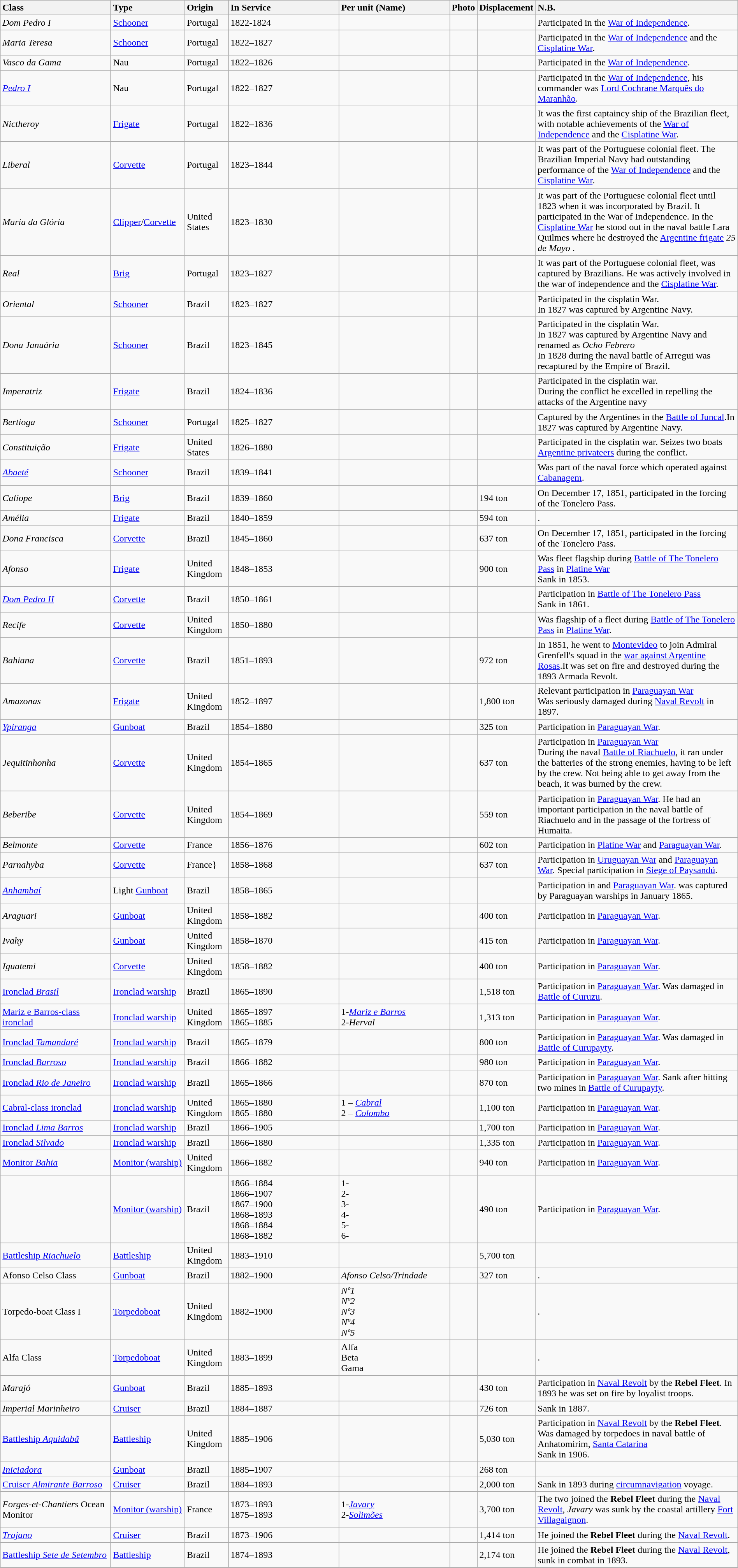<table class="wikitable mw-collapsible mw-collapsed" style="width:100%">
<tr>
<th style="text-align:left; width:15%;">Class</th>
<th style="text-align:left;width:10%;">Type</th>
<th style="text-align:left;">Origin</th>
<th style="text-align:left; width:15%;">In Service</th>
<th style="text-align:left; width:15%;">Per unit (Name)</th>
<th style="text-align:left;">Photo</th>
<th style="text-align:left;">Displacement</th>
<th style="text-align:left;30%;">N.B.</th>
</tr>
<tr>
<td><em>Dom Pedro I</em></td>
<td><a href='#'>Schooner</a></td>
<td>Portugal</td>
<td>1822-1824</td>
<td></td>
<td></td>
<td></td>
<td>Participated in the <a href='#'>War of Independence</a>.</td>
</tr>
<tr>
<td><em>Maria Teresa</em></td>
<td><a href='#'>Schooner</a></td>
<td>Portugal</td>
<td>1822–1827</td>
<td></td>
<td></td>
<td></td>
<td>Participated in the <a href='#'>War of Independence</a> and the <a href='#'>Cisplatine War</a>.</td>
</tr>
<tr>
<td><em>Vasco da Gama</em></td>
<td>Nau</td>
<td>Portugal</td>
<td>1822–1826</td>
<td></td>
<td></td>
<td></td>
<td>Participated in the <a href='#'>War of Independence</a>.</td>
</tr>
<tr>
<td><em><a href='#'>Pedro I</a></em></td>
<td>Nau</td>
<td>Portugal</td>
<td>1822–1827</td>
<td></td>
<td></td>
<td></td>
<td>Participated in the <a href='#'>War of Independence</a>, his commander was <a href='#'>Lord Cochrane Marquês do Maranhão</a>.</td>
</tr>
<tr>
<td><em>Nictheroy</em></td>
<td><a href='#'>Frigate</a></td>
<td>Portugal</td>
<td>1822–1836</td>
<td></td>
<td></td>
<td></td>
<td>It was the first captaincy ship of the Brazilian fleet, with notable achievements of the <a href='#'>War of Independence</a> and the <a href='#'>Cisplatine War</a>.</td>
</tr>
<tr>
<td><em>Liberal</em></td>
<td><a href='#'>Corvette</a></td>
<td>Portugal</td>
<td>1823–1844</td>
<td></td>
<td></td>
<td></td>
<td>It was part of the Portuguese colonial fleet. The Brazilian Imperial Navy had outstanding performance of the <a href='#'>War of Independence</a> and the <a href='#'>Cisplatine War</a>.</td>
</tr>
<tr>
<td><em>Maria da Glória</em></td>
<td><a href='#'>Clipper</a>/<a href='#'>Corvette</a></td>
<td>United States</td>
<td>1823–1830</td>
<td></td>
<td></td>
<td></td>
<td>It was part of the Portuguese colonial fleet until 1823 when it was incorporated by Brazil. It participated in the War of Independence. In the <a href='#'>Cisplatine War</a> he stood out in the naval battle Lara Quilmes where he destroyed the <a href='#'>Argentine frigate</a> <em> 25 de Mayo </em>.</td>
</tr>
<tr>
<td><em>Real</em></td>
<td><a href='#'>Brig</a></td>
<td>Portugal</td>
<td>1823–1827</td>
<td></td>
<td></td>
<td></td>
<td>It was part of the Portuguese colonial fleet, was captured by Brazilians. He was actively involved in the war of independence and the <a href='#'>Cisplatine War</a>.</td>
</tr>
<tr>
<td><em>Oriental</em></td>
<td><a href='#'>Schooner</a></td>
<td>Brazil</td>
<td>1823–1827</td>
<td></td>
<td></td>
<td></td>
<td>Participated in the cisplatin War. <br> In 1827 was captured by Argentine Navy.</td>
</tr>
<tr>
<td><em>Dona Januária</em></td>
<td><a href='#'>Schooner</a></td>
<td>Brazil</td>
<td>1823–1845</td>
<td></td>
<td></td>
<td></td>
<td>Participated in the cisplatin War. <br> In 1827 was captured by Argentine Navy and renamed as <em>Ocho Febrero</em><br> In 1828 during the naval battle of Arregui was recaptured by the Empire of Brazil.</td>
</tr>
<tr>
<td><em>Imperatriz</em></td>
<td><a href='#'>Frigate</a></td>
<td>Brazil</td>
<td>1824–1836</td>
<td></td>
<td></td>
<td></td>
<td>Participated in the cisplatin war.<br>During the conflict he excelled in repelling the attacks of the Argentine navy</td>
</tr>
<tr>
<td><em>Bertioga</em></td>
<td><a href='#'>Schooner</a></td>
<td>Portugal</td>
<td>1825–1827</td>
<td></td>
<td></td>
<td></td>
<td>Captured by the Argentines in the <a href='#'>Battle of Juncal</a>.In 1827 was captured by Argentine Navy.</td>
</tr>
<tr>
<td><em>Constituição</em></td>
<td><a href='#'>Frigate</a></td>
<td>United States</td>
<td>1826–1880</td>
<td></td>
<td></td>
<td></td>
<td>Participated in the cisplatin war. Seizes two boats <a href='#'>Argentine privateers</a> during the conflict.</td>
</tr>
<tr>
<td><em><a href='#'>Abaeté</a></em></td>
<td><a href='#'>Schooner</a></td>
<td>Brazil</td>
<td>1839–1841</td>
<td></td>
<td></td>
<td></td>
<td>Was part of the naval force which operated against <a href='#'>Cabanagem</a>.</td>
</tr>
<tr>
<td><em>Calíope</em></td>
<td><a href='#'>Brig</a></td>
<td>Brazil</td>
<td>1839–1860</td>
<td></td>
<td></td>
<td>194 ton</td>
<td>On December 17, 1851, participated in the forcing of the Tonelero Pass.</td>
</tr>
<tr>
<td><em>Amélia</em></td>
<td><a href='#'>Frigate</a></td>
<td>Brazil</td>
<td>1840–1859</td>
<td></td>
<td></td>
<td>594 ton</td>
<td>.</td>
</tr>
<tr>
<td><em>Dona Francisca</em></td>
<td><a href='#'>Corvette</a></td>
<td>Brazil</td>
<td>1845–1860</td>
<td></td>
<td></td>
<td>637 ton</td>
<td>On December 17, 1851, participated in the forcing of the Tonelero Pass.</td>
</tr>
<tr>
<td><em>Afonso</em></td>
<td><a href='#'>Frigate</a></td>
<td>United Kingdom</td>
<td>1848–1853</td>
<td></td>
<td></td>
<td>900 ton</td>
<td>Was fleet flagship during <a href='#'>Battle of The Tonelero Pass</a> in <a href='#'>Platine War</a><br>Sank in 1853.</td>
</tr>
<tr>
<td><em><a href='#'>Dom Pedro II</a></em></td>
<td><a href='#'>Corvette</a></td>
<td>Brazil</td>
<td>1850–1861</td>
<td></td>
<td></td>
<td></td>
<td>Participation in <a href='#'>Battle of The Tonelero Pass</a><br>Sank in 1861.</td>
</tr>
<tr>
<td><em>Recife</em></td>
<td><a href='#'>Corvette</a></td>
<td>United Kingdom</td>
<td>1850–1880</td>
<td></td>
<td></td>
<td></td>
<td>Was flagship of a fleet during <a href='#'>Battle of The Tonelero Pass</a> in <a href='#'>Platine War</a>.</td>
</tr>
<tr>
<td><em>Bahiana</em></td>
<td><a href='#'>Corvette</a></td>
<td>Brazil</td>
<td>1851–1893</td>
<td></td>
<td></td>
<td>972 ton</td>
<td>In 1851, he went to <a href='#'>Montevideo</a> to join Admiral Grenfell's squad in the <a href='#'>war against Argentine Rosas</a>.It was set on fire and destroyed during the 1893 Armada Revolt.</td>
</tr>
<tr>
<td><em>Amazonas</em></td>
<td><a href='#'>Frigate</a></td>
<td>United Kingdom</td>
<td>1852–1897</td>
<td></td>
<td></td>
<td>1,800 ton</td>
<td>Relevant participation in <a href='#'>Paraguayan War</a><br>Was seriously damaged during <a href='#'>Naval Revolt</a> in 1897.</td>
</tr>
<tr>
<td><em><a href='#'>Ypiranga</a></em></td>
<td><a href='#'>Gunboat</a></td>
<td>Brazil</td>
<td>1854–1880</td>
<td></td>
<td></td>
<td>325 ton</td>
<td>Participation in <a href='#'>Paraguayan War</a>.</td>
</tr>
<tr>
<td><em>Jequitinhonha</em></td>
<td><a href='#'>Corvette</a></td>
<td>United Kingdom</td>
<td>1854–1865</td>
<td></td>
<td></td>
<td>637 ton</td>
<td>Participation in <a href='#'>Paraguayan War</a><br>During the naval <a href='#'>Battle of Riachuelo</a>, it ran under the batteries of the strong enemies, having to be left by the crew. Not being able to get away from the beach, it was burned by the crew.</td>
</tr>
<tr>
<td><em>Beberibe</em></td>
<td><a href='#'>Corvette</a></td>
<td>United Kingdom</td>
<td>1854–1869</td>
<td></td>
<td></td>
<td>559 ton</td>
<td>Participation in <a href='#'>Paraguayan War</a>. He had an important participation in the naval battle of Riachuelo and in the passage of the fortress of Humaita.</td>
</tr>
<tr>
<td><em>Belmonte</em></td>
<td><a href='#'>Corvette</a></td>
<td>France</td>
<td>1856–1876</td>
<td></td>
<td></td>
<td>602 ton</td>
<td>Participation in <a href='#'>Platine War</a> and <a href='#'>Paraguayan War</a>.</td>
</tr>
<tr>
<td><em>Parnahyba</em></td>
<td><a href='#'>Corvette</a></td>
<td>France}</td>
<td>1858–1868</td>
<td></td>
<td></td>
<td>637 ton</td>
<td>Participation in <a href='#'>Uruguayan War</a> and <a href='#'>Paraguayan War</a>. Special participation in <a href='#'>Siege of Paysandú</a>.</td>
</tr>
<tr>
<td><em><a href='#'>Anhambaí</a></em></td>
<td>Light <a href='#'>Gunboat</a></td>
<td>Brazil</td>
<td>1858–1865</td>
<td></td>
<td></td>
<td></td>
<td>Participation in and <a href='#'>Paraguayan War</a>. was captured by Paraguayan warships in January 1865.</td>
</tr>
<tr>
<td><em>Araguari</em></td>
<td><a href='#'>Gunboat</a></td>
<td>United Kingdom</td>
<td>1858–1882</td>
<td></td>
<td></td>
<td>400 ton</td>
<td>Participation in <a href='#'>Paraguayan War</a>.</td>
</tr>
<tr>
<td><em>Ivahy</em></td>
<td><a href='#'>Gunboat</a></td>
<td>United Kingdom</td>
<td>1858–1870</td>
<td></td>
<td></td>
<td>415 ton</td>
<td>Participation in <a href='#'>Paraguayan War</a>.</td>
</tr>
<tr>
<td><em>Iguatemi</em></td>
<td><a href='#'>Corvette</a></td>
<td>United Kingdom</td>
<td>1858–1882</td>
<td></td>
<td></td>
<td>400 ton</td>
<td>Participation in <a href='#'>Paraguayan War</a>.</td>
</tr>
<tr>
<td><a href='#'>Ironclad <em>Brasil</em></a></td>
<td><a href='#'>Ironclad warship</a></td>
<td>Brazil</td>
<td>1865–1890</td>
<td></td>
<td></td>
<td>1,518 ton</td>
<td>Participation in <a href='#'>Paraguayan War</a>. Was damaged in <a href='#'>Battle of Curuzu</a>.</td>
</tr>
<tr>
<td><a href='#'>Mariz e Barros-class ironclad</a></td>
<td><a href='#'>Ironclad warship</a></td>
<td>United Kingdom</td>
<td>1865–1897<br>1865–1885</td>
<td>1-<em><a href='#'>Mariz e Barros</a></em><br>2-<em>Herval</em></td>
<td></td>
<td>1,313 ton</td>
<td>Participation in <a href='#'>Paraguayan War</a>.</td>
</tr>
<tr>
<td><a href='#'>Ironclad <em>Tamandaré</em></a></td>
<td><a href='#'>Ironclad warship</a></td>
<td>Brazil</td>
<td>1865–1879</td>
<td></td>
<td></td>
<td>800 ton</td>
<td>Participation in <a href='#'>Paraguayan War</a>. Was damaged in <a href='#'>Battle of Curupayty</a>.</td>
</tr>
<tr>
<td><a href='#'>Ironclad <em>Barroso</em></a></td>
<td><a href='#'>Ironclad warship</a></td>
<td>Brazil</td>
<td>1866–1882</td>
<td></td>
<td></td>
<td>980 ton</td>
<td>Participation in <a href='#'>Paraguayan War</a>.</td>
</tr>
<tr>
<td><a href='#'>Ironclad <em>Rio de Janeiro</em></a></td>
<td><a href='#'>Ironclad warship</a></td>
<td>Brazil</td>
<td>1865–1866</td>
<td></td>
<td></td>
<td>870 ton</td>
<td>Participation in <a href='#'>Paraguayan War</a>. Sank after hitting two mines in <a href='#'>Battle of Curupayty</a>.</td>
</tr>
<tr>
<td><a href='#'>Cabral-class ironclad</a></td>
<td><a href='#'>Ironclad warship</a></td>
<td>United Kingdom</td>
<td>1865–1880<br>1865–1880</td>
<td>1 – <em><a href='#'>Cabral</a></em><br>2 – <em><a href='#'>Colombo</a></em></td>
<td></td>
<td>1,100 ton</td>
<td>Participation in <a href='#'>Paraguayan War</a>.</td>
</tr>
<tr>
<td><a href='#'>Ironclad <em>Lima Barros</em></a></td>
<td><a href='#'>Ironclad warship</a></td>
<td>Brazil</td>
<td>1866–1905</td>
<td></td>
<td></td>
<td>1,700 ton</td>
<td>Participation in <a href='#'>Paraguayan War</a>.</td>
</tr>
<tr>
<td><a href='#'>Ironclad <em>Silvado</em></a></td>
<td><a href='#'>Ironclad warship</a></td>
<td>Brazil</td>
<td>1866–1880</td>
<td></td>
<td></td>
<td>1,335 ton</td>
<td>Participation in <a href='#'>Paraguayan War</a>.</td>
</tr>
<tr>
<td><a href='#'>Monitor <em>Bahia</em></a></td>
<td><a href='#'>Monitor (warship)</a></td>
<td>United Kingdom</td>
<td>1866–1882</td>
<td></td>
<td></td>
<td>940 ton</td>
<td>Participation in <a href='#'>Paraguayan War</a>.</td>
</tr>
<tr>
<td></td>
<td><a href='#'>Monitor (warship)</a></td>
<td>Brazil</td>
<td>1866–1884<br>1866–1907<br>1867–1900<br>1868–1893<br>1868–1884<br>1868–1882</td>
<td>1-<br> 2-<br> 3-<br> 4-<br> 5-<br> 6-</td>
<td></td>
<td>490 ton</td>
<td>Participation in <a href='#'>Paraguayan War</a>.</td>
</tr>
<tr>
<td><a href='#'>Battleship <em>Riachuelo</em></a></td>
<td><a href='#'>Battleship</a></td>
<td>United Kingdom</td>
<td>1883–1910</td>
<td></td>
<td></td>
<td>5,700 ton</td>
<td></td>
</tr>
<tr>
<td>Afonso Celso Class</td>
<td><a href='#'>Gunboat</a></td>
<td>Brazil</td>
<td>1882–1900</td>
<td><em>Afonso Celso/Trindade</em></td>
<td></td>
<td>327 ton</td>
<td>.</td>
</tr>
<tr>
<td>Torpedo-boat Class I</td>
<td><a href='#'>Torpedoboat</a></td>
<td>United Kingdom</td>
<td>1882–1900</td>
<td><em>Nº1</em><br><em>Nº2</em><br><em>Nº3</em><br><em>Nº4</em><br><em>Nº5</em></td>
<td></td>
<td></td>
<td>.</td>
</tr>
<tr>
<td>Alfa Class</td>
<td><a href='#'>Torpedoboat</a></td>
<td>United Kingdom</td>
<td>1883–1899</td>
<td>Alfa<br>Beta<br>Gama</td>
<td></td>
<td></td>
<td>.</td>
</tr>
<tr>
<td><em>Marajó</em></td>
<td><a href='#'>Gunboat</a></td>
<td>Brazil</td>
<td>1885–1893</td>
<td></td>
<td></td>
<td>430 ton</td>
<td>Participation in <a href='#'>Naval Revolt</a> by the <strong>Rebel Fleet</strong>. In 1893 he was set on fire by loyalist troops.</td>
</tr>
<tr>
<td><em>Imperial Marinheiro</em></td>
<td><a href='#'>Cruiser</a></td>
<td>Brazil</td>
<td>1884–1887</td>
<td></td>
<td></td>
<td>726 ton</td>
<td>Sank in 1887.</td>
</tr>
<tr>
<td><a href='#'>Battleship <em>Aquidabã</em></a></td>
<td><a href='#'>Battleship</a></td>
<td>United Kingdom</td>
<td>1885–1906</td>
<td></td>
<td></td>
<td>5,030 ton</td>
<td>Participation in <a href='#'>Naval Revolt</a> by the <strong>Rebel Fleet</strong>. Was damaged by torpedoes in naval battle of Anhatomirim, <a href='#'>Santa Catarina</a><br> Sank in 1906.</td>
</tr>
<tr>
<td><em><a href='#'>Iniciadora</a></em></td>
<td><a href='#'>Gunboat</a></td>
<td>Brazil</td>
<td>1885–1907</td>
<td></td>
<td></td>
<td>268 ton</td>
<td></td>
</tr>
<tr>
<td><a href='#'>Cruiser <em>Almirante Barroso</em></a></td>
<td><a href='#'>Cruiser</a></td>
<td>Brazil</td>
<td>1884–1893</td>
<td></td>
<td></td>
<td>2,000 ton</td>
<td>Sank in 1893 during <a href='#'>circumnavigation</a> voyage.</td>
</tr>
<tr>
<td><em>Forges-et-Chantiers</em> Ocean Monitor</td>
<td><a href='#'>Monitor (warship)</a></td>
<td>France</td>
<td>1873–1893<br>1875–1893</td>
<td>1-<em><a href='#'>Javary</a></em><br>2-<em><a href='#'>Solimões</a></em></td>
<td></td>
<td>3,700 ton</td>
<td>The two joined the <strong>Rebel Fleet</strong> during the <a href='#'>Naval Revolt</a>, <em>Javary</em> was sunk by the coastal artillery <a href='#'>Fort Villagaignon</a>.</td>
</tr>
<tr>
<td><em><a href='#'>Trajano</a></em></td>
<td><a href='#'>Cruiser</a></td>
<td>Brazil</td>
<td>1873–1906</td>
<td></td>
<td></td>
<td>1,414 ton</td>
<td>He joined the <strong>Rebel Fleet</strong> during the <a href='#'>Naval Revolt</a>.</td>
</tr>
<tr>
<td><a href='#'>Battleship <em>Sete de Setembro</em></a></td>
<td><a href='#'>Battleship</a></td>
<td>Brazil</td>
<td>1874–1893</td>
<td></td>
<td></td>
<td>2,174 ton</td>
<td>He joined the <strong>Rebel Fleet</strong> during the <a href='#'>Naval Revolt</a>, sunk in combat in 1893.</td>
</tr>
</table>
